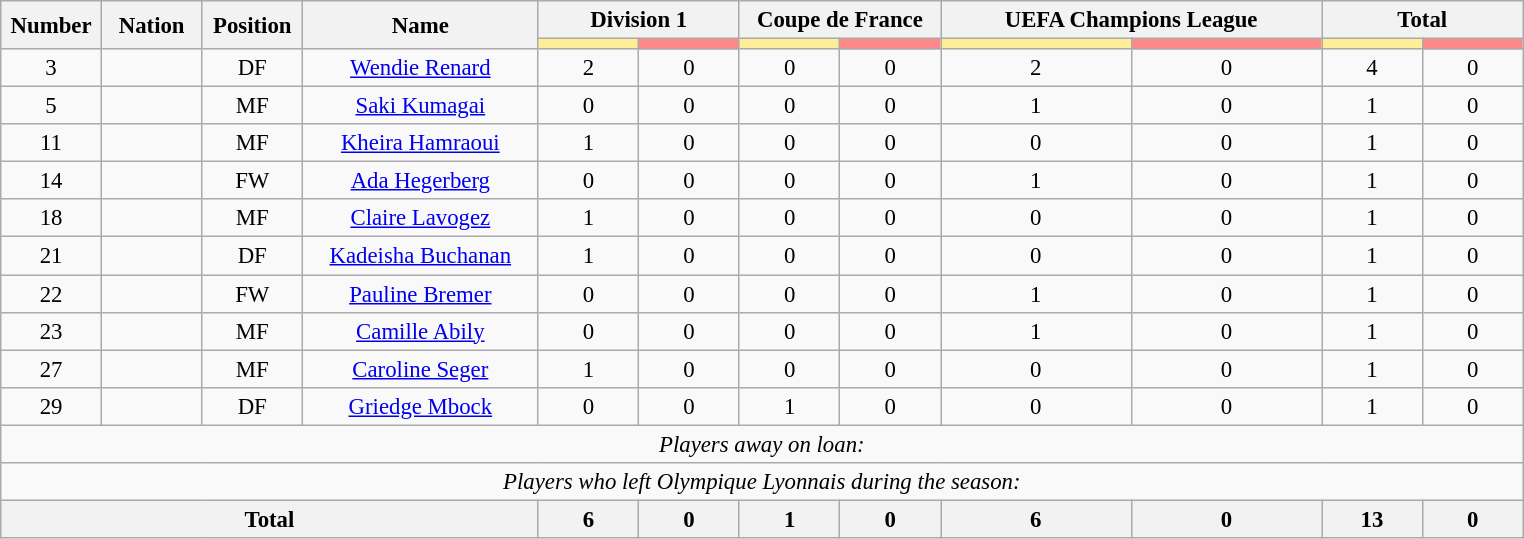<table class="wikitable" style="font-size: 95%; text-align: center;">
<tr>
<th rowspan=2 width=60>Number</th>
<th rowspan=2 width=60>Nation</th>
<th rowspan=2 width=60>Position</th>
<th rowspan=2 width=150>Name</th>
<th colspan=2>Division 1</th>
<th colspan=2>Coupe de France</th>
<th colspan=2>UEFA Champions League</th>
<th colspan=2>Total</th>
</tr>
<tr>
<th style="width:60px; background:#fe9;"></th>
<th style="width:60px; background:#ff8888;"></th>
<th style="width:60px; background:#fe9;"></th>
<th style="width:60px; background:#ff8888;"></th>
<th style="width:120px; background:#fe9;"></th>
<th style="width:120px; background:#ff8888;"></th>
<th style="width:60px; background:#fe9;"></th>
<th style="width:60px; background:#ff8888;"></th>
</tr>
<tr>
<td>3</td>
<td></td>
<td>DF</td>
<td><a href='#'>Wendie Renard</a></td>
<td>2</td>
<td>0</td>
<td>0</td>
<td>0</td>
<td>2</td>
<td>0</td>
<td>4</td>
<td>0</td>
</tr>
<tr>
<td>5</td>
<td></td>
<td>MF</td>
<td><a href='#'>Saki Kumagai</a></td>
<td>0</td>
<td>0</td>
<td>0</td>
<td>0</td>
<td>1</td>
<td>0</td>
<td>1</td>
<td>0</td>
</tr>
<tr>
<td>11</td>
<td></td>
<td>MF</td>
<td><a href='#'>Kheira Hamraoui</a></td>
<td>1</td>
<td>0</td>
<td>0</td>
<td>0</td>
<td>0</td>
<td>0</td>
<td>1</td>
<td>0</td>
</tr>
<tr>
<td>14</td>
<td></td>
<td>FW</td>
<td><a href='#'>Ada Hegerberg</a></td>
<td>0</td>
<td>0</td>
<td>0</td>
<td>0</td>
<td>1</td>
<td>0</td>
<td>1</td>
<td>0</td>
</tr>
<tr>
<td>18</td>
<td></td>
<td>MF</td>
<td><a href='#'>Claire Lavogez</a></td>
<td>1</td>
<td>0</td>
<td>0</td>
<td>0</td>
<td>0</td>
<td>0</td>
<td>1</td>
<td>0</td>
</tr>
<tr>
<td>21</td>
<td></td>
<td>DF</td>
<td><a href='#'>Kadeisha Buchanan</a></td>
<td>1</td>
<td>0</td>
<td>0</td>
<td>0</td>
<td>0</td>
<td>0</td>
<td>1</td>
<td>0</td>
</tr>
<tr>
<td>22</td>
<td></td>
<td>FW</td>
<td><a href='#'>Pauline Bremer</a></td>
<td>0</td>
<td>0</td>
<td>0</td>
<td>0</td>
<td>1</td>
<td>0</td>
<td>1</td>
<td>0</td>
</tr>
<tr>
<td>23</td>
<td></td>
<td>MF</td>
<td><a href='#'>Camille Abily</a></td>
<td>0</td>
<td>0</td>
<td>0</td>
<td>0</td>
<td>1</td>
<td>0</td>
<td>1</td>
<td>0</td>
</tr>
<tr>
<td>27</td>
<td></td>
<td>MF</td>
<td><a href='#'>Caroline Seger</a></td>
<td>1</td>
<td>0</td>
<td>0</td>
<td>0</td>
<td>0</td>
<td>0</td>
<td>1</td>
<td>0</td>
</tr>
<tr>
<td>29</td>
<td></td>
<td>DF</td>
<td><a href='#'>Griedge Mbock</a></td>
<td>0</td>
<td>0</td>
<td>1</td>
<td>0</td>
<td>0</td>
<td>0</td>
<td>1</td>
<td>0</td>
</tr>
<tr>
<td colspan="13"><em>Players away on loan:</em></td>
</tr>
<tr>
<td colspan="13"><em>Players who left Olympique Lyonnais during the season:</em></td>
</tr>
<tr>
<th colspan=4>Total</th>
<th>6</th>
<th>0</th>
<th>1</th>
<th>0</th>
<th>6</th>
<th>0</th>
<th>13</th>
<th>0</th>
</tr>
</table>
